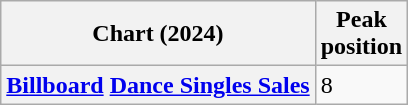<table class="wikitable sortable plainrowheaders">
<tr>
<th>Chart (2024)</th>
<th>Peak<br>position</th>
</tr>
<tr>
<th scope="row"><a href='#'>Billboard</a> <a href='#'>Dance Singles Sales</a></th>
<td>8</td>
</tr>
</table>
